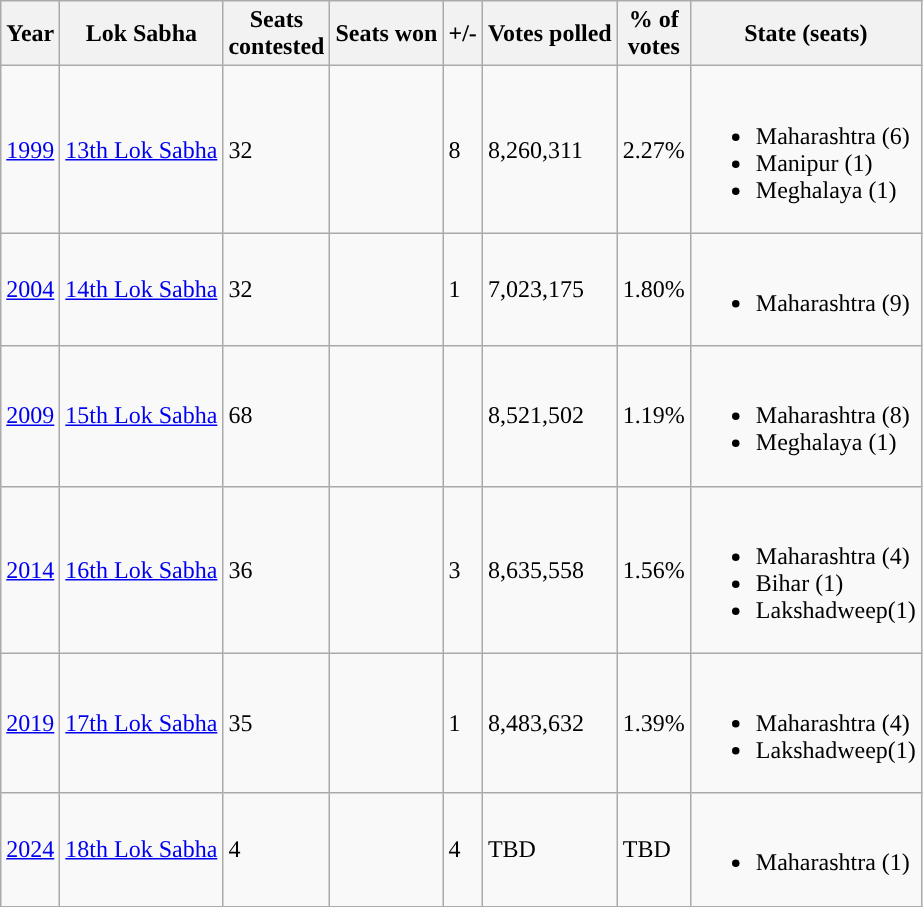<table class="wikitable sortable">
<tr>
<th style="background-color:">Year</th>
<th style="background-color:">Lok Sabha</th>
<th style="background-color:">Seats<br>contested</th>
<th style="background-color:">Seats won</th>
<th style="background-color:">+/-</th>
<th style="background-color:">Votes polled</th>
<th style="background-color:">% of<br> votes</th>
<th style="background-color:">State (seats)</th>
</tr>
<tr>
<td><a href='#'>1999</a></td>
<td><a href='#'>13th Lok Sabha</a></td>
<td>32</td>
<td></td>
<td>8</td>
<td>8,260,311</td>
<td>2.27%</td>
<td><br><ul><li>Maharashtra (6)</li><li>Manipur (1)</li><li>Meghalaya (1)</li></ul></td>
</tr>
<tr>
<td><a href='#'>2004</a></td>
<td><a href='#'>14th Lok Sabha</a></td>
<td>32</td>
<td></td>
<td>1</td>
<td>7,023,175</td>
<td>1.80%</td>
<td><br><ul><li>Maharashtra (9)</li></ul></td>
</tr>
<tr>
<td><a href='#'>2009</a></td>
<td><a href='#'>15th Lok Sabha</a></td>
<td>68</td>
<td></td>
<td></td>
<td>8,521,502</td>
<td>1.19%</td>
<td><br><ul><li>Maharashtra (8)</li><li>Meghalaya (1)</li></ul></td>
</tr>
<tr>
<td><a href='#'>2014</a></td>
<td><a href='#'>16th Lok Sabha</a></td>
<td>36</td>
<td></td>
<td>3</td>
<td>8,635,558</td>
<td>1.56%</td>
<td><br><ul><li>Maharashtra (4)</li><li>Bihar (1)</li><li>Lakshadweep(1)</li></ul></td>
</tr>
<tr>
<td><a href='#'>2019</a></td>
<td><a href='#'>17th Lok Sabha</a></td>
<td>35</td>
<td></td>
<td>1</td>
<td>8,483,632</td>
<td>1.39%</td>
<td><br><ul><li>Maharashtra (4)</li><li>Lakshadweep(1)</li></ul></td>
</tr>
<tr>
<td><a href='#'>2024</a></td>
<td><a href='#'>18th Lok Sabha</a></td>
<td>4</td>
<td></td>
<td>4</td>
<td>TBD</td>
<td>TBD</td>
<td><br><ul><li>Maharashtra (1)</li></ul></td>
</tr>
</table>
